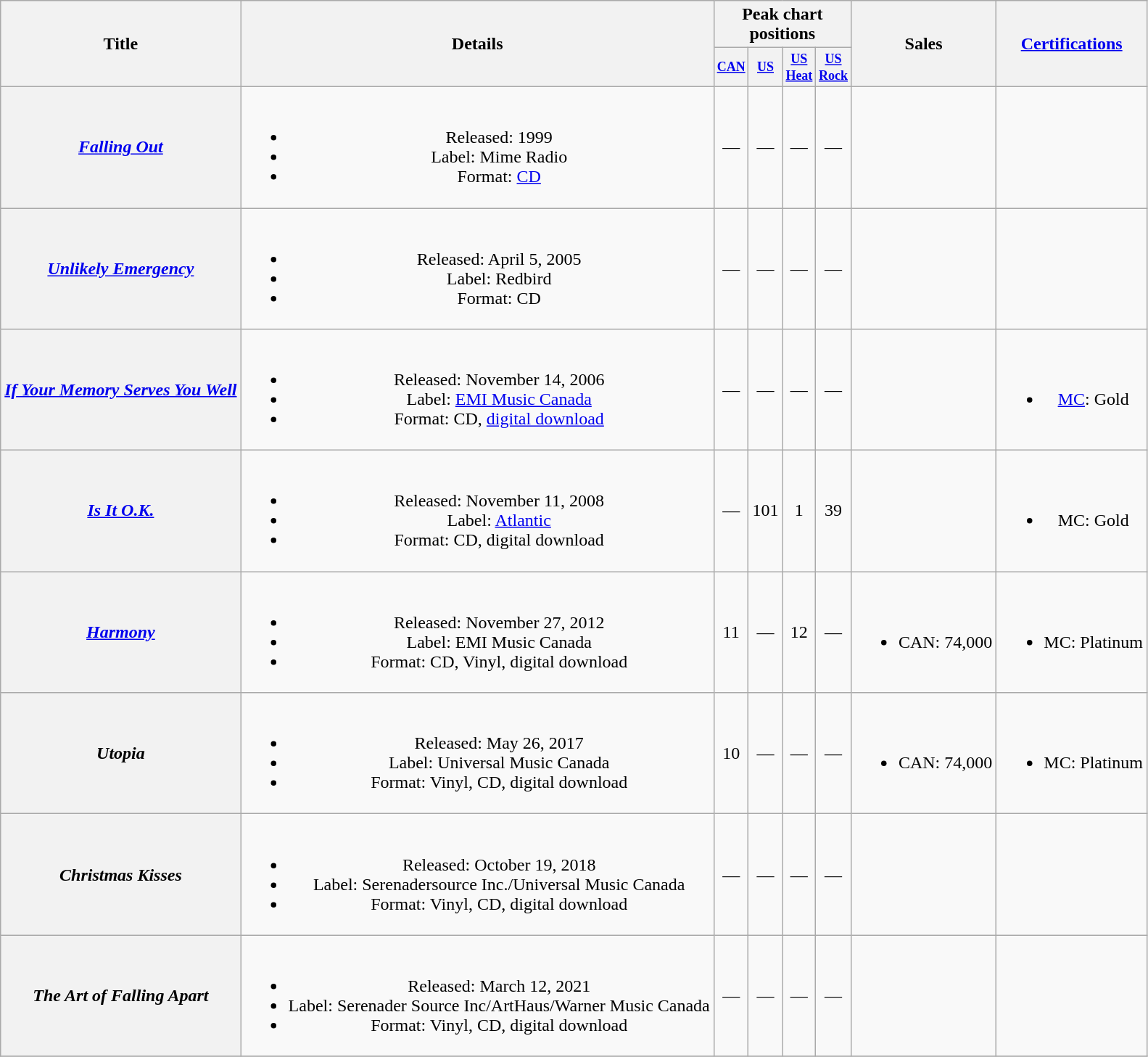<table class="wikitable plainrowheaders" style="text-align:center;" border="1">
<tr>
<th scope="col" rowspan="2">Title</th>
<th scope="col" rowspan="2">Details</th>
<th scope="col" colspan="4">Peak chart<br>positions</th>
<th scope="col" rowspan="2">Sales</th>
<th scope="col" rowspan="2"><a href='#'>Certifications</a></th>
</tr>
<tr>
<th scope="col" style="font-size:75%;"><a href='#'>CAN</a></th>
<th scope="col" style="font-size:75%;"><a href='#'>US</a></th>
<th scope="col" style="font-size:75%;"><a href='#'>US<br>Heat</a></th>
<th scope="col" style="font-size:75%;"><a href='#'>US<br>Rock</a></th>
</tr>
<tr>
<th scope="row"><em><a href='#'>Falling Out</a></em></th>
<td><br><ul><li>Released: 1999</li><li>Label: Mime Radio</li><li>Format: <a href='#'>CD</a></li></ul></td>
<td>—</td>
<td>—</td>
<td>—</td>
<td>—</td>
<td></td>
<td></td>
</tr>
<tr>
<th scope="row"><em><a href='#'>Unlikely Emergency</a></em></th>
<td><br><ul><li>Released: April 5, 2005</li><li>Label: Redbird</li><li>Format: CD</li></ul></td>
<td>—</td>
<td>—</td>
<td>—</td>
<td>—</td>
<td></td>
<td></td>
</tr>
<tr>
<th scope="row"><em><a href='#'>If Your Memory Serves You Well</a></em></th>
<td><br><ul><li>Released: November 14, 2006</li><li>Label: <a href='#'>EMI Music Canada</a></li><li>Format: CD, <a href='#'>digital download</a></li></ul></td>
<td>—</td>
<td>—</td>
<td>—</td>
<td>—</td>
<td></td>
<td><br><ul><li><a href='#'>MC</a>: Gold</li></ul></td>
</tr>
<tr>
<th scope="row"><em><a href='#'>Is It O.K.</a></em></th>
<td><br><ul><li>Released: November 11, 2008</li><li>Label: <a href='#'>Atlantic</a></li><li>Format: CD, digital download</li></ul></td>
<td>—</td>
<td>101</td>
<td>1</td>
<td>39</td>
<td></td>
<td><br><ul><li>MC: Gold</li></ul></td>
</tr>
<tr>
<th scope="row"><em><a href='#'>Harmony</a></em></th>
<td><br><ul><li>Released: November 27, 2012</li><li>Label: EMI Music Canada</li><li>Format: CD, Vinyl, digital download</li></ul></td>
<td>11<br></td>
<td>—</td>
<td>12</td>
<td>—</td>
<td><br><ul><li>CAN: 74,000</li></ul></td>
<td><br><ul><li>MC: Platinum</li></ul></td>
</tr>
<tr>
<th scope="row"><em>Utopia</em></th>
<td><br><ul><li>Released: May 26, 2017</li><li>Label: Universal Music Canada</li><li>Format: Vinyl, CD, digital download</li></ul></td>
<td>10</td>
<td>—</td>
<td>—</td>
<td>—</td>
<td><br><ul><li>CAN: 74,000</li></ul></td>
<td><br><ul><li>MC: Platinum</li></ul></td>
</tr>
<tr>
<th scope="row"><em>Christmas Kisses</em></th>
<td><br><ul><li>Released: October 19, 2018</li><li>Label: Serenadersource Inc./Universal Music Canada</li><li>Format: Vinyl, CD, digital download</li></ul></td>
<td>—</td>
<td>—</td>
<td>—</td>
<td>—</td>
<td></td>
<td></td>
</tr>
<tr>
<th scope="row"><em>The Art of Falling Apart</em></th>
<td><br><ul><li>Released: March 12, 2021</li><li>Label: Serenader Source Inc/ArtHaus/Warner Music Canada</li><li>Format: Vinyl, CD, digital download</li></ul></td>
<td>—</td>
<td>—</td>
<td>—</td>
<td>—</td>
<td></td>
<td></td>
</tr>
<tr>
</tr>
</table>
